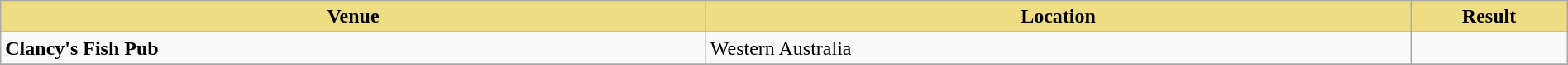<table class="wikitable" width=100%>
<tr>
<th style="width:45%;background:#EEDD82;">Venue</th>
<th style="width:45%;background:#EEDD82;">Location</th>
<th style="width:10%;background:#EEDD82;">Result</th>
</tr>
<tr>
<td><strong>Clancy's Fish Pub</strong></td>
<td>Western Australia</td>
<td></td>
</tr>
<tr>
</tr>
</table>
